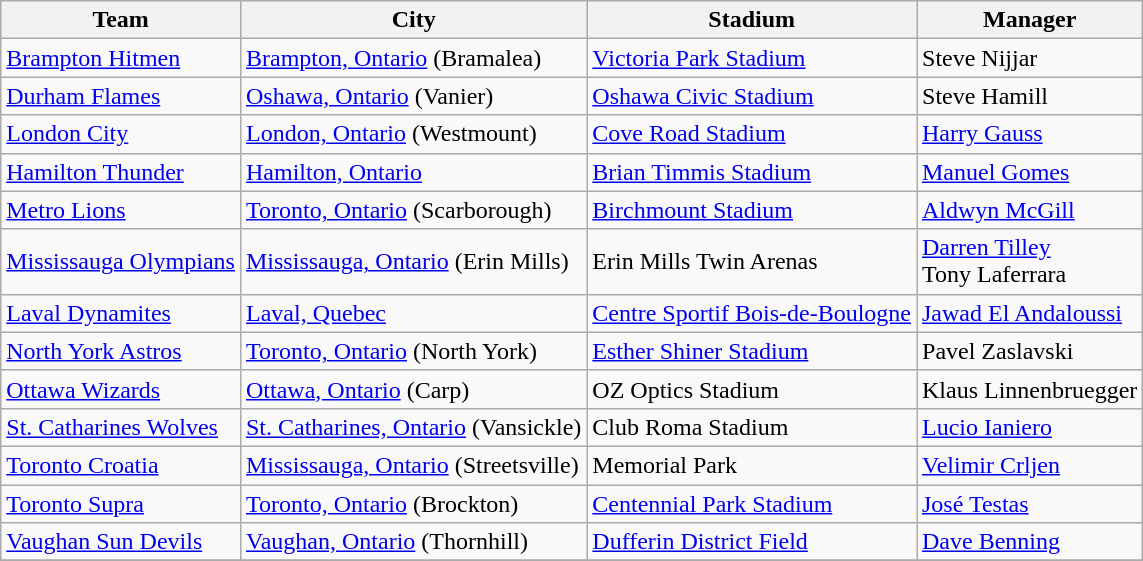<table class="wikitable sortable">
<tr>
<th>Team</th>
<th>City</th>
<th>Stadium</th>
<th>Manager</th>
</tr>
<tr>
<td><a href='#'>Brampton Hitmen</a></td>
<td><a href='#'>Brampton, Ontario</a> (Bramalea)</td>
<td><a href='#'>Victoria Park Stadium</a></td>
<td>Steve Nijjar</td>
</tr>
<tr>
<td><a href='#'>Durham Flames</a></td>
<td><a href='#'>Oshawa, Ontario</a> (Vanier)</td>
<td><a href='#'>Oshawa Civic Stadium</a></td>
<td>Steve Hamill</td>
</tr>
<tr>
<td><a href='#'>London City</a></td>
<td><a href='#'>London, Ontario</a> (Westmount)</td>
<td><a href='#'>Cove Road Stadium</a></td>
<td><a href='#'>Harry Gauss</a></td>
</tr>
<tr>
<td><a href='#'>Hamilton Thunder</a></td>
<td><a href='#'>Hamilton, Ontario</a></td>
<td><a href='#'>Brian Timmis Stadium</a></td>
<td><a href='#'>Manuel Gomes</a></td>
</tr>
<tr>
<td><a href='#'>Metro Lions</a></td>
<td><a href='#'>Toronto, Ontario</a> (Scarborough)</td>
<td><a href='#'>Birchmount Stadium</a></td>
<td><a href='#'>Aldwyn McGill</a></td>
</tr>
<tr>
<td><a href='#'>Mississauga Olympians</a></td>
<td><a href='#'>Mississauga, Ontario</a> (Erin Mills)</td>
<td>Erin Mills Twin Arenas</td>
<td><a href='#'>Darren Tilley</a><br> Tony Laferrara</td>
</tr>
<tr>
<td><a href='#'>Laval Dynamites</a></td>
<td><a href='#'>Laval, Quebec</a></td>
<td><a href='#'>Centre Sportif Bois-de-Boulogne</a></td>
<td><a href='#'>Jawad El Andaloussi</a></td>
</tr>
<tr>
<td><a href='#'>North York Astros</a></td>
<td><a href='#'>Toronto, Ontario</a> (North York)</td>
<td><a href='#'>Esther Shiner Stadium</a></td>
<td>Pavel Zaslavski</td>
</tr>
<tr>
<td><a href='#'>Ottawa Wizards</a></td>
<td><a href='#'>Ottawa, Ontario</a> (Carp)</td>
<td>OZ Optics Stadium</td>
<td>Klaus Linnenbruegger</td>
</tr>
<tr>
<td><a href='#'>St. Catharines Wolves</a></td>
<td><a href='#'>St. Catharines, Ontario</a> (Vansickle)</td>
<td>Club Roma Stadium</td>
<td><a href='#'>Lucio Ianiero</a></td>
</tr>
<tr>
<td><a href='#'>Toronto Croatia</a></td>
<td><a href='#'>Mississauga, Ontario</a> (Streetsville)</td>
<td>Memorial Park</td>
<td><a href='#'>Velimir Crljen</a></td>
</tr>
<tr>
<td><a href='#'>Toronto Supra</a></td>
<td><a href='#'>Toronto, Ontario</a> (Brockton)</td>
<td><a href='#'>Centennial Park Stadium</a></td>
<td><a href='#'>José Testas</a></td>
</tr>
<tr>
<td><a href='#'>Vaughan Sun Devils</a></td>
<td><a href='#'>Vaughan, Ontario</a> (Thornhill)</td>
<td><a href='#'>Dufferin District Field</a></td>
<td><a href='#'>Dave Benning</a></td>
</tr>
<tr>
</tr>
</table>
